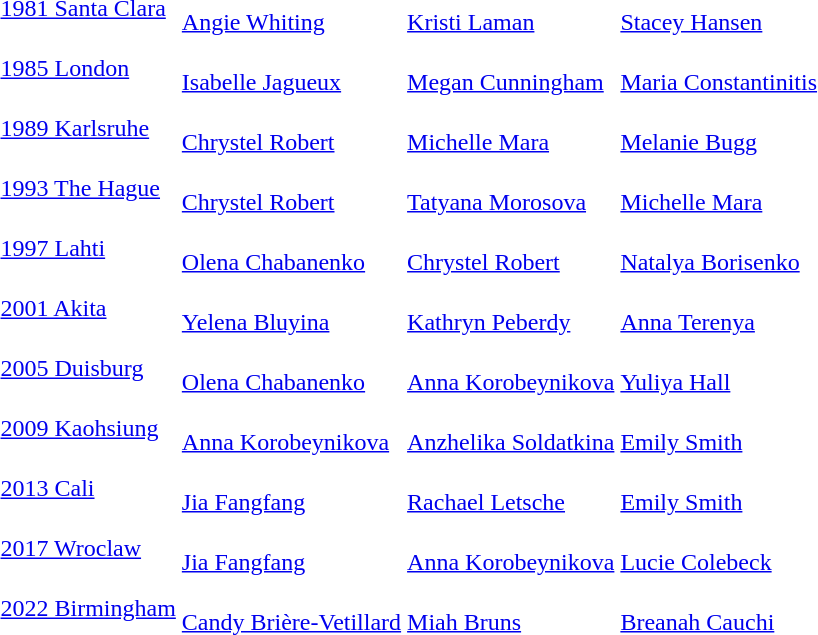<table>
<tr>
<td><a href='#'>1981 Santa Clara</a></td>
<td><br> <a href='#'>Angie Whiting</a></td>
<td><br> <a href='#'>Kristi Laman</a></td>
<td><br> <a href='#'>Stacey Hansen</a></td>
</tr>
<tr>
<td><a href='#'>1985 London</a></td>
<td><br> <a href='#'>Isabelle Jagueux</a></td>
<td><br> <a href='#'>Megan Cunningham</a></td>
<td><br> <a href='#'>Maria Constantinitis</a></td>
</tr>
<tr>
<td><a href='#'>1989 Karlsruhe</a></td>
<td><br> <a href='#'>Chrystel Robert</a></td>
<td><br> <a href='#'>Michelle Mara</a></td>
<td><br> <a href='#'>Melanie Bugg</a></td>
</tr>
<tr>
<td><a href='#'>1993 The Hague</a></td>
<td><br> <a href='#'>Chrystel Robert</a></td>
<td><br> <a href='#'>Tatyana Morosova</a></td>
<td><br> <a href='#'>Michelle Mara</a></td>
</tr>
<tr>
<td><a href='#'>1997 Lahti</a></td>
<td><br> <a href='#'>Olena Chabanenko</a></td>
<td><br> <a href='#'>Chrystel Robert</a></td>
<td><br> <a href='#'>Natalya Borisenko</a></td>
</tr>
<tr>
<td><a href='#'>2001 Akita</a></td>
<td><br> <a href='#'>Yelena Bluyina</a></td>
<td><br> <a href='#'>Kathryn Peberdy</a></td>
<td><br> <a href='#'>Anna Terenya</a></td>
</tr>
<tr>
<td><a href='#'>2005 Duisburg</a></td>
<td><br> <a href='#'>Olena Chabanenko</a></td>
<td><br> <a href='#'>Anna Korobeynikova</a></td>
<td><br> <a href='#'>Yuliya Hall</a></td>
</tr>
<tr>
<td><a href='#'>2009 Kaohsiung</a></td>
<td><br> <a href='#'>Anna Korobeynikova</a></td>
<td><br> <a href='#'>Anzhelika Soldatkina</a></td>
<td><br> <a href='#'>Emily Smith</a></td>
</tr>
<tr>
<td><a href='#'>2013 Cali</a></td>
<td><br> <a href='#'>Jia Fangfang</a></td>
<td><br> <a href='#'>Rachael Letsche</a></td>
<td><br> <a href='#'>Emily Smith</a></td>
</tr>
<tr>
<td><a href='#'>2017 Wroclaw</a></td>
<td><br> <a href='#'>Jia Fangfang</a></td>
<td><br> <a href='#'>Anna Korobeynikova</a></td>
<td><br> <a href='#'>Lucie Colebeck</a></td>
</tr>
<tr>
<td><a href='#'>2022 Birmingham</a></td>
<td><br> <a href='#'>Candy Brière-Vetillard</a></td>
<td><br> <a href='#'>Miah Bruns</a></td>
<td><br> <a href='#'>Breanah Cauchi</a></td>
</tr>
</table>
